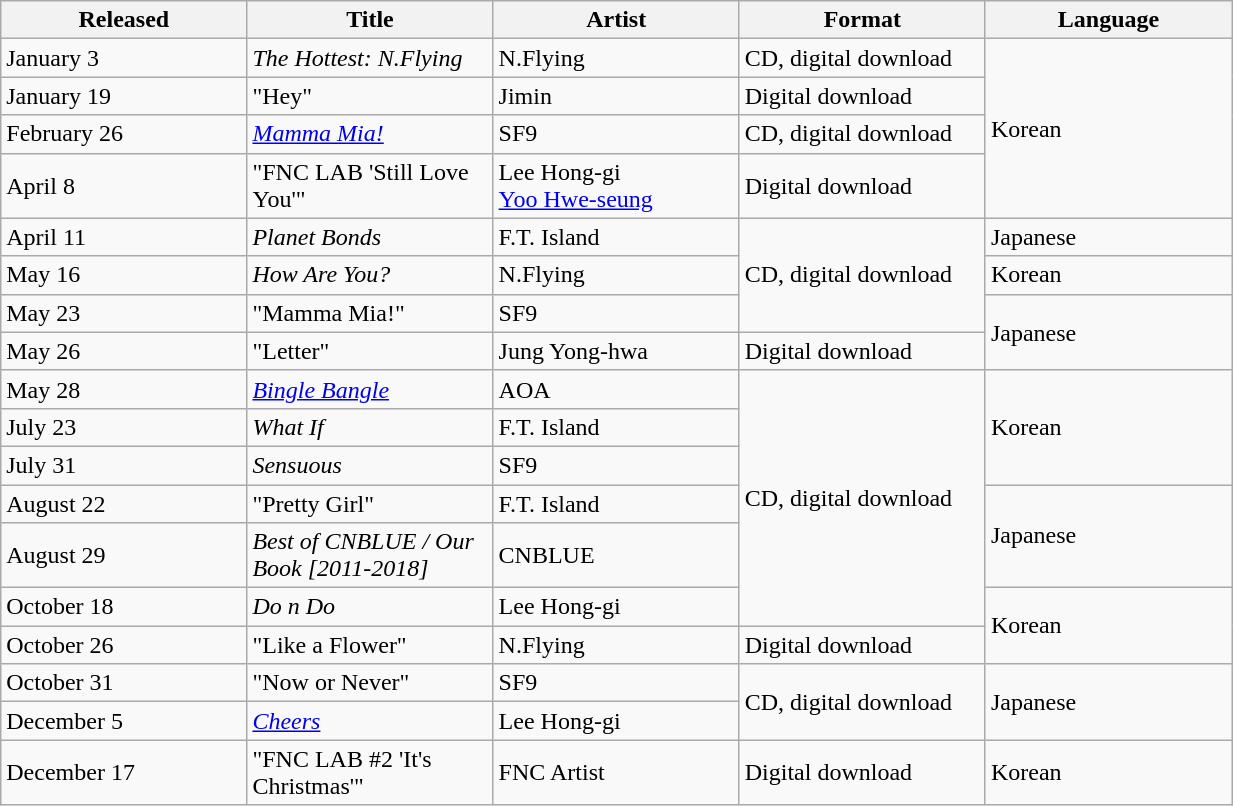<table class="wikitable sortable" align="left center" style="width:65%;">
<tr>
<th style="width:20%;">Released</th>
<th style="width:20%;">Title</th>
<th style="width:20%;">Artist</th>
<th style="width:20%;">Format</th>
<th style="width:20%;">Language</th>
</tr>
<tr>
<td>January 3</td>
<td><em>The Hottest: N.Flying</em></td>
<td>N.Flying</td>
<td>CD, digital download</td>
<td rowspan="4">Korean</td>
</tr>
<tr>
<td>January 19</td>
<td>"Hey"</td>
<td>Jimin</td>
<td>Digital download</td>
</tr>
<tr>
<td>February 26</td>
<td><em><a href='#'>Mamma Mia!</a></em></td>
<td>SF9</td>
<td>CD, digital download</td>
</tr>
<tr>
<td>April 8</td>
<td>"FNC LAB 'Still Love You'"</td>
<td>Lee Hong-gi <br> <a href='#'>Yoo Hwe-seung</a></td>
<td>Digital download</td>
</tr>
<tr>
<td>April 11</td>
<td><em>Planet Bonds</em></td>
<td>F.T. Island</td>
<td rowspan="3">CD, digital download</td>
<td>Japanese</td>
</tr>
<tr>
<td>May 16</td>
<td><em>How Are You?</em></td>
<td>N.Flying</td>
<td>Korean</td>
</tr>
<tr>
<td>May 23</td>
<td>"Mamma Mia!"</td>
<td>SF9</td>
<td rowspan="2">Japanese</td>
</tr>
<tr>
<td>May 26</td>
<td>"Letter"</td>
<td>Jung Yong-hwa</td>
<td>Digital download</td>
</tr>
<tr>
<td>May 28</td>
<td><em><a href='#'>Bingle Bangle</a></em></td>
<td>AOA</td>
<td rowspan="6">CD, digital download</td>
<td rowspan="3">Korean</td>
</tr>
<tr>
<td>July 23</td>
<td><em>What If</em></td>
<td>F.T. Island</td>
</tr>
<tr>
<td>July 31</td>
<td><em>Sensuous</em></td>
<td>SF9</td>
</tr>
<tr>
<td>August 22</td>
<td>"Pretty Girl"</td>
<td>F.T. Island</td>
<td rowspan="2">Japanese</td>
</tr>
<tr>
<td>August 29</td>
<td><em>Best of CNBLUE / Our Book [2011-2018]</em></td>
<td>CNBLUE</td>
</tr>
<tr>
<td>October 18</td>
<td><em>Do n Do</em></td>
<td>Lee Hong-gi</td>
<td rowspan="2">Korean</td>
</tr>
<tr>
<td>October 26</td>
<td>"Like a Flower"</td>
<td>N.Flying</td>
<td>Digital download</td>
</tr>
<tr>
<td>October 31</td>
<td>"Now or Never"</td>
<td>SF9</td>
<td rowspan="2">CD, digital download</td>
<td rowspan="2">Japanese</td>
</tr>
<tr>
<td>December 5</td>
<td><em><a href='#'>Cheers</a></em></td>
<td>Lee Hong-gi</td>
</tr>
<tr>
<td>December 17</td>
<td>"FNC LAB #2 'It's Christmas'"</td>
<td>FNC Artist</td>
<td>Digital download</td>
<td>Korean</td>
</tr>
</table>
